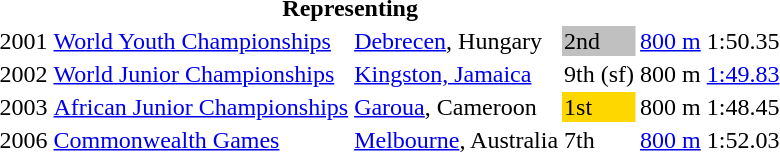<table>
<tr>
<th colspan="5">Representing </th>
</tr>
<tr>
<td>2001</td>
<td><a href='#'>World Youth Championships</a></td>
<td><a href='#'>Debrecen</a>, Hungary</td>
<td bgcolor="silver">2nd</td>
<td><a href='#'>800 m</a></td>
<td>1:50.35</td>
</tr>
<tr>
<td>2002</td>
<td><a href='#'>World Junior Championships</a></td>
<td><a href='#'>Kingston, Jamaica</a></td>
<td>9th (sf)</td>
<td>800 m</td>
<td><a href='#'>1:49.83</a></td>
</tr>
<tr>
<td>2003</td>
<td><a href='#'>African Junior Championships</a></td>
<td><a href='#'>Garoua</a>, Cameroon</td>
<td bgcolor=gold>1st</td>
<td>800 m</td>
<td>1:48.45</td>
</tr>
<tr>
<td>2006</td>
<td><a href='#'>Commonwealth Games</a></td>
<td><a href='#'>Melbourne</a>, Australia</td>
<td>7th</td>
<td><a href='#'>800 m</a></td>
<td>1:52.03</td>
</tr>
</table>
